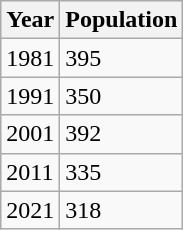<table class="wikitable">
<tr>
<th>Year</th>
<th>Population</th>
</tr>
<tr>
<td>1981</td>
<td>395</td>
</tr>
<tr>
<td>1991</td>
<td>350</td>
</tr>
<tr>
<td>2001</td>
<td>392</td>
</tr>
<tr>
<td>2011</td>
<td>335</td>
</tr>
<tr>
<td>2021</td>
<td>318</td>
</tr>
</table>
